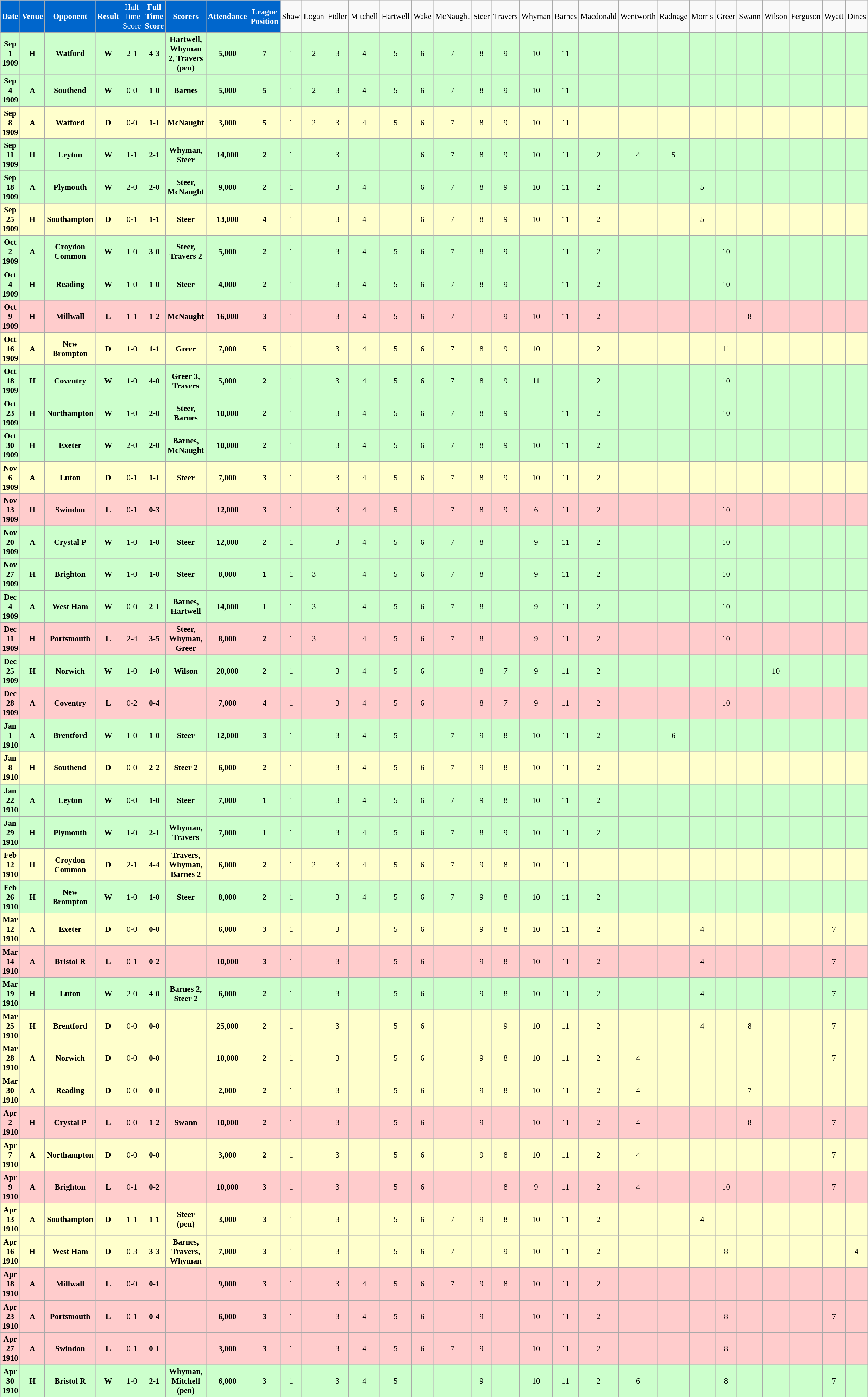<table class="wikitable sortable" style="font-size:95%; text-align:center">
<tr>
<td style="background:#0066CC; color:#FFFFFF; text-align:center;"><strong>Date</strong></td>
<td style="background:#0066CC; color:#FFFFFF; text-align:center;"><strong>Venue</strong></td>
<td style="background:#0066CC; color:#FFFFFF; text-align:center;"><strong>Opponent</strong></td>
<td style="background:#0066CC; color:#FFFFFF; text-align:center;"><strong>Result</strong></td>
<td style="background:#0066CC; color:#FFFFFF; text-align:center;">Half Time Score</td>
<td style="background:#0066CC; color:#FFFFFF; text-align:center;"><strong>Full Time Score</strong></td>
<td style="background:#0066CC; color:#FFFFFF; text-align:center;"><strong>Scorers</strong></td>
<td style="background:#0066CC; color:#FFFFFF; text-align:center;"><strong>Attendance</strong></td>
<td style="background:#0066CC; color:#FFFFFF; text-align:center;"><strong>League Position</strong></td>
<td>Shaw</td>
<td>Logan</td>
<td>Fidler</td>
<td>Mitchell</td>
<td>Hartwell</td>
<td>Wake</td>
<td>McNaught</td>
<td>Steer</td>
<td>Travers</td>
<td>Whyman</td>
<td>Barnes</td>
<td>Macdonald</td>
<td>Wentworth</td>
<td>Radnage</td>
<td>Morris</td>
<td>Greer</td>
<td>Swann</td>
<td>Wilson</td>
<td>Ferguson</td>
<td>Wyatt</td>
<td>Dines</td>
</tr>
<tr bgcolor="#CCFFCC">
<td><strong>Sep 1 1909</strong></td>
<td><strong>H</strong></td>
<td><strong>Watford</strong></td>
<td><strong>W</strong></td>
<td>2-1</td>
<td><strong>4-3</strong></td>
<td><strong>Hartwell, Whyman 2, Travers (pen)</strong></td>
<td><strong>5,000</strong></td>
<td><strong>7</strong></td>
<td>1</td>
<td>2</td>
<td>3</td>
<td>4</td>
<td>5</td>
<td>6</td>
<td>7</td>
<td>8</td>
<td>9</td>
<td>10</td>
<td>11</td>
<td></td>
<td></td>
<td></td>
<td></td>
<td></td>
<td></td>
<td></td>
<td></td>
<td></td>
<td></td>
</tr>
<tr bgcolor="#CCFFCC">
<td><strong>Sep 4 1909</strong></td>
<td><strong>A</strong></td>
<td><strong>Southend</strong></td>
<td><strong>W</strong></td>
<td>0-0</td>
<td><strong>1-0</strong></td>
<td><strong>Barnes</strong></td>
<td><strong>5,000</strong></td>
<td><strong>5</strong></td>
<td>1</td>
<td>2</td>
<td>3</td>
<td>4</td>
<td>5</td>
<td>6</td>
<td>7</td>
<td>8</td>
<td>9</td>
<td>10</td>
<td>11</td>
<td></td>
<td></td>
<td></td>
<td></td>
<td></td>
<td></td>
<td></td>
<td></td>
<td></td>
<td></td>
</tr>
<tr bgcolor="#FFFFCC">
<td><strong>Sep 8 1909</strong></td>
<td><strong>A</strong></td>
<td><strong>Watford</strong></td>
<td><strong>D</strong></td>
<td>0-0</td>
<td><strong>1-1</strong></td>
<td><strong>McNaught</strong></td>
<td><strong>3,000</strong></td>
<td><strong>5</strong></td>
<td>1</td>
<td>2</td>
<td>3</td>
<td>4</td>
<td>5</td>
<td>6</td>
<td>7</td>
<td>8</td>
<td>9</td>
<td>10</td>
<td>11</td>
<td></td>
<td></td>
<td></td>
<td></td>
<td></td>
<td></td>
<td></td>
<td></td>
<td></td>
<td></td>
</tr>
<tr bgcolor="#CCFFCC">
<td><strong>Sep 11 1909</strong></td>
<td><strong>H</strong></td>
<td><strong>Leyton</strong></td>
<td><strong>W</strong></td>
<td>1-1</td>
<td><strong>2-1</strong></td>
<td><strong>Whyman, Steer</strong></td>
<td><strong>14,000</strong></td>
<td><strong>2</strong></td>
<td>1</td>
<td></td>
<td>3</td>
<td></td>
<td></td>
<td>6</td>
<td>7</td>
<td>8</td>
<td>9</td>
<td>10</td>
<td>11</td>
<td>2</td>
<td>4</td>
<td>5</td>
<td></td>
<td></td>
<td></td>
<td></td>
<td></td>
<td></td>
<td></td>
</tr>
<tr bgcolor="#CCFFCC">
<td><strong>Sep 18 1909</strong></td>
<td><strong>A</strong></td>
<td><strong>Plymouth</strong></td>
<td><strong>W</strong></td>
<td>2-0</td>
<td><strong>2-0</strong></td>
<td><strong>Steer, McNaught</strong></td>
<td><strong>9,000</strong></td>
<td><strong>2</strong></td>
<td>1</td>
<td></td>
<td>3</td>
<td>4</td>
<td></td>
<td>6</td>
<td>7</td>
<td>8</td>
<td>9</td>
<td>10</td>
<td>11</td>
<td>2</td>
<td></td>
<td></td>
<td>5</td>
<td></td>
<td></td>
<td></td>
<td></td>
<td></td>
<td></td>
</tr>
<tr bgcolor="#FFFFCC">
<td><strong>Sep 25 1909</strong></td>
<td><strong>H</strong></td>
<td><strong>Southampton</strong></td>
<td><strong>D</strong></td>
<td>0-1</td>
<td><strong>1-1</strong></td>
<td><strong>Steer</strong></td>
<td><strong>13,000</strong></td>
<td><strong>4</strong></td>
<td>1</td>
<td></td>
<td>3</td>
<td>4</td>
<td></td>
<td>6</td>
<td>7</td>
<td>8</td>
<td>9</td>
<td>10</td>
<td>11</td>
<td>2</td>
<td></td>
<td></td>
<td>5</td>
<td></td>
<td></td>
<td></td>
<td></td>
<td></td>
<td></td>
</tr>
<tr bgcolor="#CCFFCC">
<td><strong>Oct 2 1909</strong></td>
<td><strong>A</strong></td>
<td><strong>Croydon Common</strong></td>
<td><strong>W</strong></td>
<td>1-0</td>
<td><strong>3-0</strong></td>
<td><strong>Steer, Travers 2</strong></td>
<td><strong>5,000</strong></td>
<td><strong>2</strong></td>
<td>1</td>
<td></td>
<td>3</td>
<td>4</td>
<td>5</td>
<td>6</td>
<td>7</td>
<td>8</td>
<td>9</td>
<td></td>
<td>11</td>
<td>2</td>
<td></td>
<td></td>
<td></td>
<td>10</td>
<td></td>
<td></td>
<td></td>
<td></td>
<td></td>
</tr>
<tr bgcolor="#CCFFCC">
<td><strong>Oct 4 1909</strong></td>
<td><strong>H</strong></td>
<td><strong>Reading</strong></td>
<td><strong>W</strong></td>
<td>1-0</td>
<td><strong>1-0</strong></td>
<td><strong>Steer</strong></td>
<td><strong>4,000</strong></td>
<td><strong>2</strong></td>
<td>1</td>
<td></td>
<td>3</td>
<td>4</td>
<td>5</td>
<td>6</td>
<td>7</td>
<td>8</td>
<td>9</td>
<td></td>
<td>11</td>
<td>2</td>
<td></td>
<td></td>
<td></td>
<td>10</td>
<td></td>
<td></td>
<td></td>
<td></td>
<td></td>
</tr>
<tr bgcolor="#FFCCCC">
<td><strong>Oct 9 1909</strong></td>
<td><strong>H</strong></td>
<td><strong>Millwall</strong></td>
<td><strong>L</strong></td>
<td>1-1</td>
<td><strong>1-2</strong></td>
<td><strong>McNaught</strong></td>
<td><strong>16,000</strong></td>
<td><strong>3</strong></td>
<td>1</td>
<td></td>
<td>3</td>
<td>4</td>
<td>5</td>
<td>6</td>
<td>7</td>
<td></td>
<td>9</td>
<td>10</td>
<td>11</td>
<td>2</td>
<td></td>
<td></td>
<td></td>
<td></td>
<td>8</td>
<td></td>
<td></td>
<td></td>
<td></td>
</tr>
<tr bgcolor="#FFFFCC">
<td><strong>Oct 16 1909</strong></td>
<td><strong>A</strong></td>
<td><strong>New Brompton</strong></td>
<td><strong>D</strong></td>
<td>1-0</td>
<td><strong>1-1</strong></td>
<td><strong>Greer</strong></td>
<td><strong>7,000</strong></td>
<td><strong>5</strong></td>
<td>1</td>
<td></td>
<td>3</td>
<td>4</td>
<td>5</td>
<td>6</td>
<td>7</td>
<td>8</td>
<td>9</td>
<td>10</td>
<td></td>
<td>2</td>
<td></td>
<td></td>
<td></td>
<td>11</td>
<td></td>
<td></td>
<td></td>
<td></td>
<td></td>
</tr>
<tr bgcolor="#CCFFCC">
<td><strong>Oct 18 1909</strong></td>
<td><strong>H</strong></td>
<td><strong>Coventry</strong></td>
<td><strong>W</strong></td>
<td>1-0</td>
<td><strong>4-0</strong></td>
<td><strong>Greer 3, Travers</strong></td>
<td><strong>5,000</strong></td>
<td><strong>2</strong></td>
<td>1</td>
<td></td>
<td>3</td>
<td>4</td>
<td>5</td>
<td>6</td>
<td>7</td>
<td>8</td>
<td>9</td>
<td>11</td>
<td></td>
<td>2</td>
<td></td>
<td></td>
<td></td>
<td>10</td>
<td></td>
<td></td>
<td></td>
<td></td>
<td></td>
</tr>
<tr bgcolor="#CCFFCC">
<td><strong>Oct 23 1909</strong></td>
<td><strong>H</strong></td>
<td><strong>Northampton</strong></td>
<td><strong>W</strong></td>
<td>1-0</td>
<td><strong>2-0</strong></td>
<td><strong>Steer, Barnes</strong></td>
<td><strong>10,000</strong></td>
<td><strong>2</strong></td>
<td>1</td>
<td></td>
<td>3</td>
<td>4</td>
<td>5</td>
<td>6</td>
<td>7</td>
<td>8</td>
<td>9</td>
<td></td>
<td>11</td>
<td>2</td>
<td></td>
<td></td>
<td></td>
<td>10</td>
<td></td>
<td></td>
<td></td>
<td></td>
<td></td>
</tr>
<tr bgcolor="#CCFFCC">
<td><strong>Oct 30 1909</strong></td>
<td><strong>H</strong></td>
<td><strong>Exeter</strong></td>
<td><strong>W</strong></td>
<td>2-0</td>
<td><strong>2-0</strong></td>
<td><strong>Barnes, McNaught</strong></td>
<td><strong>10,000</strong></td>
<td><strong>2</strong></td>
<td>1</td>
<td></td>
<td>3</td>
<td>4</td>
<td>5</td>
<td>6</td>
<td>7</td>
<td>8</td>
<td>9</td>
<td>10</td>
<td>11</td>
<td>2</td>
<td></td>
<td></td>
<td></td>
<td></td>
<td></td>
<td></td>
<td></td>
<td></td>
<td></td>
</tr>
<tr bgcolor="#FFFFCC">
<td><strong>Nov 6 1909</strong></td>
<td><strong>A</strong></td>
<td><strong>Luton</strong></td>
<td><strong>D</strong></td>
<td>0-1</td>
<td><strong>1-1</strong></td>
<td><strong>Steer</strong></td>
<td><strong>7,000</strong></td>
<td><strong>3</strong></td>
<td>1</td>
<td></td>
<td>3</td>
<td>4</td>
<td>5</td>
<td>6</td>
<td>7</td>
<td>8</td>
<td>9</td>
<td>10</td>
<td>11</td>
<td>2</td>
<td></td>
<td></td>
<td></td>
<td></td>
<td></td>
<td></td>
<td></td>
<td></td>
<td></td>
</tr>
<tr bgcolor="#FFCCCC">
<td><strong>Nov 13 1909</strong></td>
<td><strong>H</strong></td>
<td><strong>Swindon</strong></td>
<td><strong>L</strong></td>
<td>0-1</td>
<td><strong>0-3</strong></td>
<td></td>
<td><strong>12,000</strong></td>
<td><strong>3</strong></td>
<td>1</td>
<td></td>
<td>3</td>
<td>4</td>
<td>5</td>
<td></td>
<td>7</td>
<td>8</td>
<td>9</td>
<td>6</td>
<td>11</td>
<td>2</td>
<td></td>
<td></td>
<td></td>
<td>10</td>
<td></td>
<td></td>
<td></td>
<td></td>
<td></td>
</tr>
<tr bgcolor="#CCFFCC">
<td><strong>Nov 20 1909</strong></td>
<td><strong>A</strong></td>
<td><strong>Crystal P</strong></td>
<td><strong>W</strong></td>
<td>1-0</td>
<td><strong>1-0</strong></td>
<td><strong>Steer</strong></td>
<td><strong>12,000</strong></td>
<td><strong>2</strong></td>
<td>1</td>
<td></td>
<td>3</td>
<td>4</td>
<td>5</td>
<td>6</td>
<td>7</td>
<td>8</td>
<td></td>
<td>9</td>
<td>11</td>
<td>2</td>
<td></td>
<td></td>
<td></td>
<td>10</td>
<td></td>
<td></td>
<td></td>
<td></td>
<td></td>
</tr>
<tr bgcolor="#CCFFCC">
<td><strong>Nov 27 1909</strong></td>
<td><strong>H</strong></td>
<td><strong>Brighton</strong></td>
<td><strong>W</strong></td>
<td>1-0</td>
<td><strong>1-0</strong></td>
<td><strong>Steer</strong></td>
<td><strong>8,000</strong></td>
<td><strong>1</strong></td>
<td>1</td>
<td>3</td>
<td></td>
<td>4</td>
<td>5</td>
<td>6</td>
<td>7</td>
<td>8</td>
<td></td>
<td>9</td>
<td>11</td>
<td>2</td>
<td></td>
<td></td>
<td></td>
<td>10</td>
<td></td>
<td></td>
<td></td>
<td></td>
<td></td>
</tr>
<tr bgcolor="#CCFFCC">
<td><strong>Dec 4 1909</strong></td>
<td><strong>A</strong></td>
<td><strong>West Ham</strong></td>
<td><strong>W</strong></td>
<td>0-0</td>
<td><strong>2-1</strong></td>
<td><strong>Barnes, Hartwell</strong></td>
<td><strong>14,000</strong></td>
<td><strong>1</strong></td>
<td>1</td>
<td>3</td>
<td></td>
<td>4</td>
<td>5</td>
<td>6</td>
<td>7</td>
<td>8</td>
<td></td>
<td>9</td>
<td>11</td>
<td>2</td>
<td></td>
<td></td>
<td></td>
<td>10</td>
<td></td>
<td></td>
<td></td>
<td></td>
<td></td>
</tr>
<tr bgcolor="#FFCCCC">
<td><strong>Dec 11 1909</strong></td>
<td><strong>H</strong></td>
<td><strong>Portsmouth</strong></td>
<td><strong>L</strong></td>
<td>2-4</td>
<td><strong>3-5</strong></td>
<td><strong>Steer, Whyman, Greer</strong></td>
<td><strong>8,000</strong></td>
<td><strong>2</strong></td>
<td>1</td>
<td>3</td>
<td></td>
<td>4</td>
<td>5</td>
<td>6</td>
<td>7</td>
<td>8</td>
<td></td>
<td>9</td>
<td>11</td>
<td>2</td>
<td></td>
<td></td>
<td></td>
<td>10</td>
<td></td>
<td></td>
<td></td>
<td></td>
<td></td>
</tr>
<tr bgcolor="#CCFFCC">
<td><strong>Dec 25 1909</strong></td>
<td><strong>H</strong></td>
<td><strong>Norwich</strong></td>
<td><strong>W</strong></td>
<td>1-0</td>
<td><strong>1-0</strong></td>
<td><strong>Wilson</strong></td>
<td><strong>20,000</strong></td>
<td><strong>2</strong></td>
<td>1</td>
<td></td>
<td>3</td>
<td>4</td>
<td>5</td>
<td>6</td>
<td></td>
<td>8</td>
<td>7</td>
<td>9</td>
<td>11</td>
<td>2</td>
<td></td>
<td></td>
<td></td>
<td></td>
<td></td>
<td>10</td>
<td></td>
<td></td>
<td></td>
</tr>
<tr bgcolor="#FFCCCC">
<td><strong>Dec 28 1909</strong></td>
<td><strong>A</strong></td>
<td><strong>Coventry</strong></td>
<td><strong>L</strong></td>
<td>0-2</td>
<td><strong>0-4</strong></td>
<td></td>
<td><strong>7,000</strong></td>
<td><strong>4</strong></td>
<td>1</td>
<td></td>
<td>3</td>
<td>4</td>
<td>5</td>
<td>6</td>
<td></td>
<td>8</td>
<td>7</td>
<td>9</td>
<td>11</td>
<td>2</td>
<td></td>
<td></td>
<td></td>
<td>10</td>
<td></td>
<td></td>
<td></td>
<td></td>
<td></td>
</tr>
<tr bgcolor="#CCFFCC">
<td><strong>Jan 1 1910</strong></td>
<td><strong>A</strong></td>
<td><strong>Brentford</strong></td>
<td><strong>W</strong></td>
<td>1-0</td>
<td><strong>1-0</strong></td>
<td><strong>Steer</strong></td>
<td><strong>12,000</strong></td>
<td><strong>3</strong></td>
<td>1</td>
<td></td>
<td>3</td>
<td>4</td>
<td>5</td>
<td></td>
<td>7</td>
<td>9</td>
<td>8</td>
<td>10</td>
<td>11</td>
<td>2</td>
<td></td>
<td>6</td>
<td></td>
<td></td>
<td></td>
<td></td>
<td></td>
<td></td>
<td></td>
</tr>
<tr bgcolor="#FFFFCC">
<td><strong>Jan 8 1910</strong></td>
<td><strong>H</strong></td>
<td><strong>Southend</strong></td>
<td><strong>D</strong></td>
<td>0-0</td>
<td><strong>2-2</strong></td>
<td><strong>Steer 2</strong></td>
<td><strong>6,000</strong></td>
<td><strong>2</strong></td>
<td>1</td>
<td></td>
<td>3</td>
<td>4</td>
<td>5</td>
<td>6</td>
<td>7</td>
<td>9</td>
<td>8</td>
<td>10</td>
<td>11</td>
<td>2</td>
<td></td>
<td></td>
<td></td>
<td></td>
<td></td>
<td></td>
<td></td>
<td></td>
<td></td>
</tr>
<tr bgcolor="#CCFFCC">
<td><strong>Jan 22 1910</strong></td>
<td><strong>A</strong></td>
<td><strong>Leyton</strong></td>
<td><strong>W</strong></td>
<td>0-0</td>
<td><strong>1-0</strong></td>
<td><strong>Steer</strong></td>
<td><strong>7,000</strong></td>
<td><strong>1</strong></td>
<td>1</td>
<td></td>
<td>3</td>
<td>4</td>
<td>5</td>
<td>6</td>
<td>7</td>
<td>9</td>
<td>8</td>
<td>10</td>
<td>11</td>
<td>2</td>
<td></td>
<td></td>
<td></td>
<td></td>
<td></td>
<td></td>
<td></td>
<td></td>
<td></td>
</tr>
<tr bgcolor="#CCFFCC">
<td><strong>Jan 29 1910</strong></td>
<td><strong>H</strong></td>
<td><strong>Plymouth</strong></td>
<td><strong>W</strong></td>
<td>1-0</td>
<td><strong>2-1</strong></td>
<td><strong>Whyman, Travers</strong></td>
<td><strong>7,000</strong></td>
<td><strong>1</strong></td>
<td>1</td>
<td></td>
<td>3</td>
<td>4</td>
<td>5</td>
<td>6</td>
<td>7</td>
<td>8</td>
<td>9</td>
<td>10</td>
<td>11</td>
<td>2</td>
<td></td>
<td></td>
<td></td>
<td></td>
<td></td>
<td></td>
<td></td>
<td></td>
<td></td>
</tr>
<tr bgcolor="#FFFFCC">
<td><strong>Feb 12 1910</strong></td>
<td><strong>H</strong></td>
<td><strong>Croydon Common</strong></td>
<td><strong>D</strong></td>
<td>2-1</td>
<td><strong>4-4</strong></td>
<td><strong>Travers, Whyman, Barnes 2</strong></td>
<td><strong>6,000</strong></td>
<td><strong>2</strong></td>
<td>1</td>
<td>2</td>
<td>3</td>
<td>4</td>
<td>5</td>
<td>6</td>
<td>7</td>
<td>9</td>
<td>8</td>
<td>10</td>
<td>11</td>
<td></td>
<td></td>
<td></td>
<td></td>
<td></td>
<td></td>
<td></td>
<td></td>
<td></td>
<td></td>
</tr>
<tr bgcolor="#CCFFCC">
<td><strong>Feb 26 1910</strong></td>
<td><strong>H</strong></td>
<td><strong>New Brompton</strong></td>
<td><strong>W</strong></td>
<td>1-0</td>
<td><strong>1-0</strong></td>
<td><strong>Steer</strong></td>
<td><strong>8,000</strong></td>
<td><strong>2</strong></td>
<td>1</td>
<td></td>
<td>3</td>
<td>4</td>
<td>5</td>
<td>6</td>
<td>7</td>
<td>9</td>
<td>8</td>
<td>10</td>
<td>11</td>
<td>2</td>
<td></td>
<td></td>
<td></td>
<td></td>
<td></td>
<td></td>
<td></td>
<td></td>
<td></td>
</tr>
<tr bgcolor="#FFFFCC">
<td><strong>Mar 12 1910</strong></td>
<td><strong>A</strong></td>
<td><strong>Exeter</strong></td>
<td><strong>D</strong></td>
<td>0-0</td>
<td><strong>0-0</strong></td>
<td></td>
<td><strong>6,000</strong></td>
<td><strong>3</strong></td>
<td>1</td>
<td></td>
<td>3</td>
<td></td>
<td>5</td>
<td>6</td>
<td></td>
<td>9</td>
<td>8</td>
<td>10</td>
<td>11</td>
<td>2</td>
<td></td>
<td></td>
<td>4</td>
<td></td>
<td></td>
<td></td>
<td></td>
<td>7</td>
<td></td>
</tr>
<tr bgcolor="#FFCCCC">
<td><strong>Mar 14 1910</strong></td>
<td><strong>A</strong></td>
<td><strong>Bristol R</strong></td>
<td><strong>L</strong></td>
<td>0-1</td>
<td><strong>0-2</strong></td>
<td></td>
<td><strong>10,000</strong></td>
<td><strong>3</strong></td>
<td>1</td>
<td></td>
<td>3</td>
<td></td>
<td>5</td>
<td>6</td>
<td></td>
<td>9</td>
<td>8</td>
<td>10</td>
<td>11</td>
<td>2</td>
<td></td>
<td></td>
<td>4</td>
<td></td>
<td></td>
<td></td>
<td></td>
<td>7</td>
<td></td>
</tr>
<tr bgcolor="#CCFFCC">
<td><strong>Mar 19 1910</strong></td>
<td><strong>H</strong></td>
<td><strong>Luton</strong></td>
<td><strong>W</strong></td>
<td>2-0</td>
<td><strong>4-0</strong></td>
<td><strong>Barnes 2, Steer 2</strong></td>
<td><strong>6,000</strong></td>
<td><strong>2</strong></td>
<td>1</td>
<td></td>
<td>3</td>
<td></td>
<td>5</td>
<td>6</td>
<td></td>
<td>9</td>
<td>8</td>
<td>10</td>
<td>11</td>
<td>2</td>
<td></td>
<td></td>
<td>4</td>
<td></td>
<td></td>
<td></td>
<td></td>
<td>7</td>
<td></td>
</tr>
<tr bgcolor="#FFFFCC">
<td><strong>Mar 25 1910</strong></td>
<td><strong>H</strong></td>
<td><strong>Brentford</strong></td>
<td><strong>D</strong></td>
<td>0-0</td>
<td><strong>0-0</strong></td>
<td></td>
<td><strong>25,000</strong></td>
<td><strong>2</strong></td>
<td>1</td>
<td></td>
<td>3</td>
<td></td>
<td>5</td>
<td>6</td>
<td></td>
<td></td>
<td>9</td>
<td>10</td>
<td>11</td>
<td>2</td>
<td></td>
<td></td>
<td>4</td>
<td></td>
<td>8</td>
<td></td>
<td></td>
<td>7</td>
<td></td>
</tr>
<tr bgcolor="#FFFFCC">
<td><strong>Mar 28 1910</strong></td>
<td><strong>A</strong></td>
<td><strong>Norwich</strong></td>
<td><strong>D</strong></td>
<td>0-0</td>
<td><strong>0-0</strong></td>
<td></td>
<td><strong>10,000</strong></td>
<td><strong>2</strong></td>
<td>1</td>
<td></td>
<td>3</td>
<td></td>
<td>5</td>
<td>6</td>
<td></td>
<td>9</td>
<td>8</td>
<td>10</td>
<td>11</td>
<td>2</td>
<td>4</td>
<td></td>
<td></td>
<td></td>
<td></td>
<td></td>
<td></td>
<td>7</td>
<td></td>
</tr>
<tr bgcolor="#FFFFCC">
<td><strong>Mar 30 1910</strong></td>
<td><strong>A</strong></td>
<td><strong>Reading</strong></td>
<td><strong>D</strong></td>
<td>0-0</td>
<td><strong>0-0</strong></td>
<td></td>
<td><strong>2,000</strong></td>
<td><strong>2</strong></td>
<td>1</td>
<td></td>
<td>3</td>
<td></td>
<td>5</td>
<td>6</td>
<td></td>
<td>9</td>
<td>8</td>
<td>10</td>
<td>11</td>
<td>2</td>
<td>4</td>
<td></td>
<td></td>
<td></td>
<td>7</td>
<td></td>
<td></td>
<td></td>
<td></td>
</tr>
<tr bgcolor="#FFCCCC">
<td><strong>Apr 2 1910</strong></td>
<td><strong>H</strong></td>
<td><strong>Crystal P</strong></td>
<td><strong>L</strong></td>
<td>0-0</td>
<td><strong>1-2</strong></td>
<td><strong>Swann</strong></td>
<td><strong>10,000</strong></td>
<td><strong>2</strong></td>
<td>1</td>
<td></td>
<td>3</td>
<td></td>
<td>5</td>
<td>6</td>
<td></td>
<td>9</td>
<td></td>
<td>10</td>
<td>11</td>
<td>2</td>
<td>4</td>
<td></td>
<td></td>
<td></td>
<td>8</td>
<td></td>
<td></td>
<td>7</td>
<td></td>
</tr>
<tr bgcolor="#FFFFCC">
<td><strong>Apr 7 1910</strong></td>
<td><strong>A</strong></td>
<td><strong>Northampton</strong></td>
<td><strong>D</strong></td>
<td>0-0</td>
<td><strong>0-0</strong></td>
<td></td>
<td><strong>3,000</strong></td>
<td><strong>2</strong></td>
<td>1</td>
<td></td>
<td>3</td>
<td></td>
<td>5</td>
<td>6</td>
<td></td>
<td>9</td>
<td>8</td>
<td>10</td>
<td>11</td>
<td>2</td>
<td>4</td>
<td></td>
<td></td>
<td></td>
<td></td>
<td></td>
<td></td>
<td>7</td>
<td></td>
</tr>
<tr bgcolor="#FFCCCC">
<td><strong>Apr 9 1910</strong></td>
<td><strong>A</strong></td>
<td><strong>Brighton</strong></td>
<td><strong>L</strong></td>
<td>0-1</td>
<td><strong>0-2</strong></td>
<td></td>
<td><strong>10,000</strong></td>
<td><strong>3</strong></td>
<td>1</td>
<td></td>
<td>3</td>
<td></td>
<td>5</td>
<td>6</td>
<td></td>
<td></td>
<td>8</td>
<td>9</td>
<td>11</td>
<td>2</td>
<td>4</td>
<td></td>
<td></td>
<td>10</td>
<td></td>
<td></td>
<td></td>
<td>7</td>
<td></td>
</tr>
<tr bgcolor="#FFFFCC">
<td><strong>Apr 13 1910</strong></td>
<td><strong>A</strong></td>
<td><strong>Southampton</strong></td>
<td><strong>D</strong></td>
<td>1-1</td>
<td><strong>1-1</strong></td>
<td><strong>Steer (pen)</strong></td>
<td><strong>3,000</strong></td>
<td><strong>3</strong></td>
<td>1</td>
<td></td>
<td>3</td>
<td></td>
<td>5</td>
<td>6</td>
<td>7</td>
<td>9</td>
<td>8</td>
<td>10</td>
<td>11</td>
<td>2</td>
<td></td>
<td></td>
<td>4</td>
<td></td>
<td></td>
<td></td>
<td></td>
<td></td>
<td></td>
</tr>
<tr bgcolor="#FFFFCC">
<td><strong>Apr 16 1910</strong></td>
<td><strong>H</strong></td>
<td><strong>West Ham</strong></td>
<td><strong>D</strong></td>
<td>0-3</td>
<td><strong>3-3</strong></td>
<td><strong>Barnes, Travers, Whyman</strong></td>
<td><strong>7,000</strong></td>
<td><strong>3</strong></td>
<td>1</td>
<td></td>
<td>3</td>
<td></td>
<td>5</td>
<td>6</td>
<td>7</td>
<td></td>
<td>9</td>
<td>10</td>
<td>11</td>
<td>2</td>
<td></td>
<td></td>
<td></td>
<td>8</td>
<td></td>
<td></td>
<td></td>
<td></td>
<td>4</td>
</tr>
<tr bgcolor="#FFCCCC">
<td><strong>Apr 18 1910</strong></td>
<td><strong>A</strong></td>
<td><strong>Millwall</strong></td>
<td><strong>L</strong></td>
<td>0-0</td>
<td><strong>0-1</strong></td>
<td></td>
<td><strong>9,000</strong></td>
<td><strong>3</strong></td>
<td>1</td>
<td></td>
<td>3</td>
<td>4</td>
<td>5</td>
<td>6</td>
<td>7</td>
<td>9</td>
<td>8</td>
<td>10</td>
<td>11</td>
<td>2</td>
<td></td>
<td></td>
<td></td>
<td></td>
<td></td>
<td></td>
<td></td>
<td></td>
<td></td>
</tr>
<tr bgcolor="#FFCCCC">
<td><strong>Apr 23 1910</strong></td>
<td><strong>A</strong></td>
<td><strong>Portsmouth</strong></td>
<td><strong>L</strong></td>
<td>0-1</td>
<td><strong>0-4</strong></td>
<td></td>
<td><strong>6,000</strong></td>
<td><strong>3</strong></td>
<td>1</td>
<td></td>
<td>3</td>
<td>4</td>
<td>5</td>
<td>6</td>
<td></td>
<td>9</td>
<td></td>
<td>10</td>
<td>11</td>
<td>2</td>
<td></td>
<td></td>
<td></td>
<td>8</td>
<td></td>
<td></td>
<td></td>
<td>7</td>
<td></td>
</tr>
<tr bgcolor="#FFCCCC">
<td><strong>Apr 27 1910</strong></td>
<td><strong>A</strong></td>
<td><strong>Swindon</strong></td>
<td><strong>L</strong></td>
<td>0-1</td>
<td><strong>0-1</strong></td>
<td></td>
<td><strong>3,000</strong></td>
<td><strong>3</strong></td>
<td>1</td>
<td></td>
<td>3</td>
<td>4</td>
<td>5</td>
<td>6</td>
<td>7</td>
<td>9</td>
<td></td>
<td>10</td>
<td>11</td>
<td>2</td>
<td></td>
<td></td>
<td></td>
<td>8</td>
<td></td>
<td></td>
<td></td>
<td></td>
<td></td>
</tr>
<tr bgcolor="#CCFFCC">
<td><strong>Apr 30 1910</strong></td>
<td><strong>H</strong></td>
<td><strong>Bristol R</strong></td>
<td><strong>W</strong></td>
<td>1-0</td>
<td><strong>2-1</strong></td>
<td><strong>Whyman, Mitchell (pen)</strong></td>
<td><strong>6,000</strong></td>
<td><strong>3</strong></td>
<td>1</td>
<td></td>
<td>3</td>
<td>4</td>
<td>5</td>
<td></td>
<td></td>
<td>9</td>
<td></td>
<td>10</td>
<td>11</td>
<td>2</td>
<td>6</td>
<td></td>
<td></td>
<td>8</td>
<td></td>
<td></td>
<td></td>
<td>7</td>
<td></td>
</tr>
</table>
